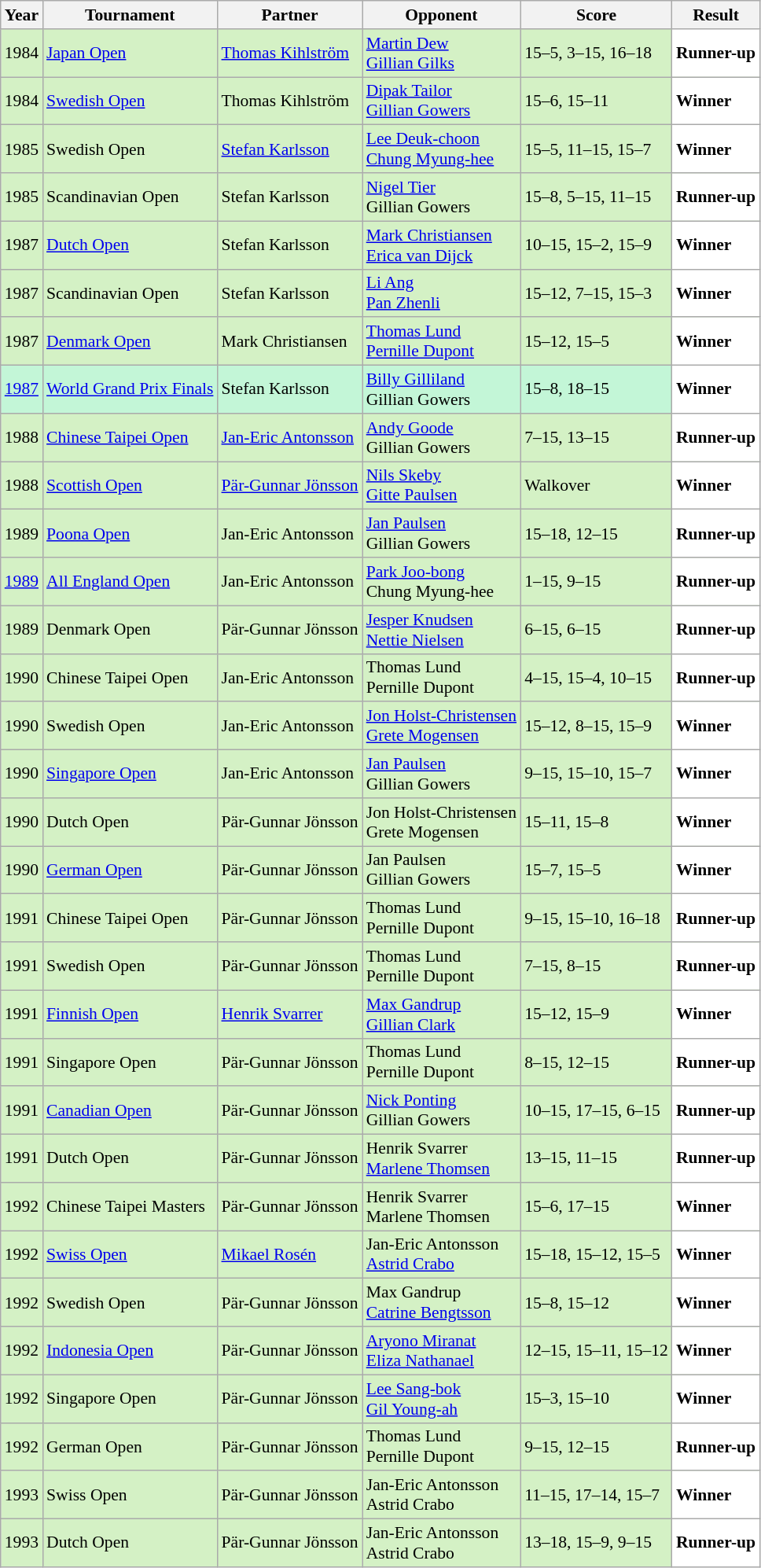<table class="sortable wikitable" style="font-size: 90%;">
<tr>
<th>Year</th>
<th>Tournament</th>
<th>Partner</th>
<th>Opponent</th>
<th>Score</th>
<th>Result</th>
</tr>
<tr style="background:#D4F1C5">
<td align="center">1984</td>
<td align="left"><a href='#'>Japan Open</a></td>
<td align="left"> <a href='#'>Thomas Kihlström</a></td>
<td align="left"> <a href='#'>Martin Dew</a><br> <a href='#'>Gillian Gilks</a></td>
<td align="left">15–5, 3–15, 16–18</td>
<td style="text-align:left; background:white"> <strong>Runner-up</strong></td>
</tr>
<tr style="background:#D4F1C5">
<td align="center">1984</td>
<td align="left"><a href='#'>Swedish Open</a></td>
<td align="left"> Thomas Kihlström</td>
<td align="left"> <a href='#'>Dipak Tailor</a><br> <a href='#'>Gillian Gowers</a></td>
<td align="left">15–6, 15–11</td>
<td style="text-align:left; background:white"> <strong>Winner</strong></td>
</tr>
<tr style="background:#D4F1C5">
<td align="center">1985</td>
<td align="left">Swedish Open</td>
<td align="left"> <a href='#'>Stefan Karlsson</a></td>
<td align="left"> <a href='#'>Lee Deuk-choon</a><br> <a href='#'>Chung Myung-hee</a></td>
<td align="left">15–5, 11–15, 15–7</td>
<td style="text-align:left; background:white"> <strong>Winner</strong></td>
</tr>
<tr style="background:#D4F1C5">
<td align="center">1985</td>
<td align="left">Scandinavian Open</td>
<td align="left"> Stefan Karlsson</td>
<td align="left"> <a href='#'>Nigel Tier</a><br> Gillian Gowers</td>
<td align="left">15–8, 5–15, 11–15</td>
<td style="text-align:left; background:white"> <strong>Runner-up</strong></td>
</tr>
<tr style="background:#D4F1C5">
<td align="center">1987</td>
<td align="left"><a href='#'>Dutch Open</a></td>
<td align="left"> Stefan Karlsson</td>
<td align="left"> <a href='#'>Mark Christiansen</a><br> <a href='#'>Erica van Dijck</a></td>
<td align="left">10–15, 15–2, 15–9</td>
<td style="text-align:left; background:white"> <strong>Winner</strong></td>
</tr>
<tr style="background:#D4F1C5">
<td align="center">1987</td>
<td align="left">Scandinavian Open</td>
<td align="left"> Stefan Karlsson</td>
<td align="left"> <a href='#'>Li Ang</a><br> <a href='#'>Pan Zhenli</a></td>
<td align="left">15–12, 7–15, 15–3</td>
<td style="text-align:left; background:white"> <strong>Winner</strong></td>
</tr>
<tr style="background:#D4F1C5">
<td align="center">1987</td>
<td align="left"><a href='#'>Denmark Open</a></td>
<td align="left"> Mark Christiansen</td>
<td align="left"> <a href='#'>Thomas Lund</a><br> <a href='#'>Pernille Dupont</a></td>
<td align="left">15–12, 15–5</td>
<td style="text-align:left; background:white"> <strong>Winner</strong></td>
</tr>
<tr style="background:#C3F6D7">
<td align="center"><a href='#'>1987</a></td>
<td align="left"><a href='#'>World Grand Prix Finals</a></td>
<td align="left"> Stefan Karlsson</td>
<td align="left"> <a href='#'>Billy Gilliland</a><br> Gillian Gowers</td>
<td align="left">15–8, 18–15</td>
<td style="text-align:left; background:white"> <strong>Winner</strong></td>
</tr>
<tr style="background:#D4F1C5">
<td align="center">1988</td>
<td align="left"><a href='#'>Chinese Taipei Open</a></td>
<td align="left"> <a href='#'>Jan-Eric Antonsson</a></td>
<td align="left"> <a href='#'>Andy Goode</a><br> Gillian Gowers</td>
<td align="left">7–15, 13–15</td>
<td style="text-align:left; background:white"> <strong>Runner-up</strong></td>
</tr>
<tr style="background:#D4F1C5">
<td align="center">1988</td>
<td align="left"><a href='#'>Scottish Open</a></td>
<td align="left"> <a href='#'>Pär-Gunnar Jönsson</a></td>
<td align="left"> <a href='#'>Nils Skeby</a><br> <a href='#'>Gitte Paulsen</a></td>
<td align="left">Walkover</td>
<td style="text-align:left; background:white"> <strong>Winner</strong></td>
</tr>
<tr style="background:#D4F1C5">
<td align="center">1989</td>
<td align="left"><a href='#'>Poona Open</a></td>
<td align="left"> Jan-Eric Antonsson</td>
<td align="left"> <a href='#'>Jan Paulsen</a><br> Gillian Gowers</td>
<td align="left">15–18, 12–15</td>
<td style="text-align:left; background:white"> <strong>Runner-up</strong></td>
</tr>
<tr style="background:#D4F1C5">
<td align="center"><a href='#'>1989</a></td>
<td align="left"><a href='#'>All England Open</a></td>
<td align="left"> Jan-Eric Antonsson</td>
<td align="left"> <a href='#'>Park Joo-bong</a><br> Chung Myung-hee</td>
<td align="left">1–15, 9–15</td>
<td style="text-align:left; background:white"> <strong>Runner-up</strong></td>
</tr>
<tr style="background:#D4F1C5">
<td align="center">1989</td>
<td align="left">Denmark Open</td>
<td align="left"> Pär-Gunnar Jönsson</td>
<td align="left"> <a href='#'>Jesper Knudsen</a><br> <a href='#'>Nettie Nielsen</a></td>
<td align="left">6–15, 6–15</td>
<td style="text-align:left; background:white"> <strong>Runner-up</strong></td>
</tr>
<tr style="background:#D4F1C5">
<td align="center">1990</td>
<td align="left">Chinese Taipei Open</td>
<td align="left"> Jan-Eric Antonsson</td>
<td align="left"> Thomas Lund<br> Pernille Dupont</td>
<td align="left">4–15, 15–4, 10–15</td>
<td style="text-align:left; background:white"> <strong>Runner-up</strong></td>
</tr>
<tr style="background:#D4F1C5">
<td align="center">1990</td>
<td align="left">Swedish Open</td>
<td align="left"> Jan-Eric Antonsson</td>
<td align="left"> <a href='#'>Jon Holst-Christensen</a><br> <a href='#'>Grete Mogensen</a></td>
<td align="left">15–12, 8–15, 15–9</td>
<td style="text-align:left; background:white"> <strong>Winner</strong></td>
</tr>
<tr style="background:#D4F1C5">
<td align="center">1990</td>
<td align="left"><a href='#'>Singapore Open</a></td>
<td align="left"> Jan-Eric Antonsson</td>
<td align="left"> <a href='#'>Jan Paulsen</a><br> Gillian Gowers</td>
<td align="left">9–15, 15–10, 15–7</td>
<td style="text-align:left; background:white"> <strong>Winner</strong></td>
</tr>
<tr style="background:#D4F1C5">
<td align="center">1990</td>
<td align="left">Dutch Open</td>
<td align="left"> Pär-Gunnar Jönsson</td>
<td align="left"> Jon Holst-Christensen<br> Grete Mogensen</td>
<td align="left">15–11, 15–8</td>
<td style="text-align:left; background:white"> <strong>Winner</strong></td>
</tr>
<tr style="background:#D4F1C5">
<td align="center">1990</td>
<td align="left"><a href='#'>German Open</a></td>
<td align="left"> Pär-Gunnar Jönsson</td>
<td align="left"> Jan Paulsen<br> Gillian Gowers</td>
<td align="left">15–7, 15–5</td>
<td style="text-align:left; background:white"> <strong>Winner</strong></td>
</tr>
<tr style="background:#D4F1C5">
<td align="center">1991</td>
<td align="left">Chinese Taipei Open</td>
<td align="left"> Pär-Gunnar Jönsson</td>
<td align="left"> Thomas Lund<br> Pernille Dupont</td>
<td align="left">9–15, 15–10, 16–18</td>
<td style="text-align:left; background:white"> <strong>Runner-up</strong></td>
</tr>
<tr style="background:#D4F1C5">
<td align="center">1991</td>
<td align="left">Swedish Open</td>
<td align="left"> Pär-Gunnar Jönsson</td>
<td align="left"> Thomas Lund<br> Pernille Dupont</td>
<td align="left">7–15, 8–15</td>
<td style="text-align:left; background:white"> <strong>Runner-up</strong></td>
</tr>
<tr style="background:#D4F1C5">
<td align="center">1991</td>
<td align="left"><a href='#'>Finnish Open</a></td>
<td align="left"> <a href='#'>Henrik Svarrer</a></td>
<td align="left"> <a href='#'>Max Gandrup</a><br> <a href='#'>Gillian Clark</a></td>
<td align="left">15–12, 15–9</td>
<td style="text-align:left; background:white"> <strong>Winner</strong></td>
</tr>
<tr style="background:#D4F1C5">
<td align="center">1991</td>
<td align="left">Singapore Open</td>
<td align="left"> Pär-Gunnar Jönsson</td>
<td align="left"> Thomas Lund<br> Pernille Dupont</td>
<td align="left">8–15, 12–15</td>
<td style="text-align:left; background:white"> <strong>Runner-up</strong></td>
</tr>
<tr style="background:#D4F1C5">
<td align="center">1991</td>
<td align="left"><a href='#'>Canadian Open</a></td>
<td align="left"> Pär-Gunnar Jönsson</td>
<td align="left"> <a href='#'>Nick Ponting</a><br> Gillian Gowers</td>
<td align="left">10–15, 17–15, 6–15</td>
<td style="text-align:left; background:white"> <strong>Runner-up</strong></td>
</tr>
<tr style="background:#D4F1C5">
<td align="center">1991</td>
<td align="left">Dutch Open</td>
<td align="left"> Pär-Gunnar Jönsson</td>
<td align="left"> Henrik Svarrer<br> <a href='#'>Marlene Thomsen</a></td>
<td align="left">13–15, 11–15</td>
<td style="text-align:left; background:white"> <strong>Runner-up</strong></td>
</tr>
<tr style="background:#D4F1C5">
<td align="center">1992</td>
<td align="left">Chinese Taipei Masters</td>
<td align="left"> Pär-Gunnar Jönsson</td>
<td align="left"> Henrik Svarrer<br> Marlene Thomsen</td>
<td align="left">15–6, 17–15</td>
<td style="text-align:left; background:white"> <strong>Winner</strong></td>
</tr>
<tr style="background:#D4F1C5">
<td align="center">1992</td>
<td align="left"><a href='#'>Swiss Open</a></td>
<td align="left"> <a href='#'>Mikael Rosén</a></td>
<td align="left"> Jan-Eric Antonsson<br> <a href='#'>Astrid Crabo</a></td>
<td align="left">15–18, 15–12, 15–5</td>
<td style="text-align:left; background:white"> <strong>Winner</strong></td>
</tr>
<tr style="background:#D4F1C5">
<td align="center">1992</td>
<td align="left">Swedish Open</td>
<td align="left"> Pär-Gunnar Jönsson</td>
<td align="left"> Max Gandrup<br> <a href='#'>Catrine Bengtsson</a></td>
<td align="left">15–8, 15–12</td>
<td style="text-align:left; background:white"> <strong>Winner</strong></td>
</tr>
<tr style="background:#D4F1C5">
<td align="center">1992</td>
<td align="left"><a href='#'>Indonesia Open</a></td>
<td align="left"> Pär-Gunnar Jönsson</td>
<td align="left"> <a href='#'>Aryono Miranat</a><br> <a href='#'>Eliza Nathanael</a></td>
<td align="left">12–15, 15–11, 15–12</td>
<td style="text-align:left; background:white"> <strong>Winner</strong></td>
</tr>
<tr style="background:#D4F1C5">
<td align="center">1992</td>
<td align="left">Singapore Open</td>
<td align="left"> Pär-Gunnar Jönsson</td>
<td align="left"> <a href='#'>Lee Sang-bok</a><br> <a href='#'>Gil Young-ah</a></td>
<td align="left">15–3, 15–10</td>
<td style="text-align:left; background:white"> <strong>Winner</strong></td>
</tr>
<tr style="background:#D4F1C5">
<td align="center">1992</td>
<td align="left">German Open</td>
<td align="left"> Pär-Gunnar Jönsson</td>
<td align="left"> Thomas Lund<br> Pernille Dupont</td>
<td align="left">9–15, 12–15</td>
<td style="text-align:left; background:white"> <strong>Runner-up</strong></td>
</tr>
<tr style="background:#D4F1C5">
<td align="center">1993</td>
<td align="left">Swiss Open</td>
<td align="left"> Pär-Gunnar Jönsson</td>
<td align="left"> Jan-Eric Antonsson<br> Astrid Crabo</td>
<td align="left">11–15, 17–14, 15–7</td>
<td style="text-align:left; background:white"> <strong>Winner</strong></td>
</tr>
<tr style="background:#D4F1C5">
<td align="center">1993</td>
<td align="left">Dutch Open</td>
<td align="left"> Pär-Gunnar Jönsson</td>
<td align="left"> Jan-Eric Antonsson<br> Astrid Crabo</td>
<td align="left">13–18, 15–9, 9–15</td>
<td style="text-align:left; background:white"> <strong>Runner-up</strong></td>
</tr>
</table>
